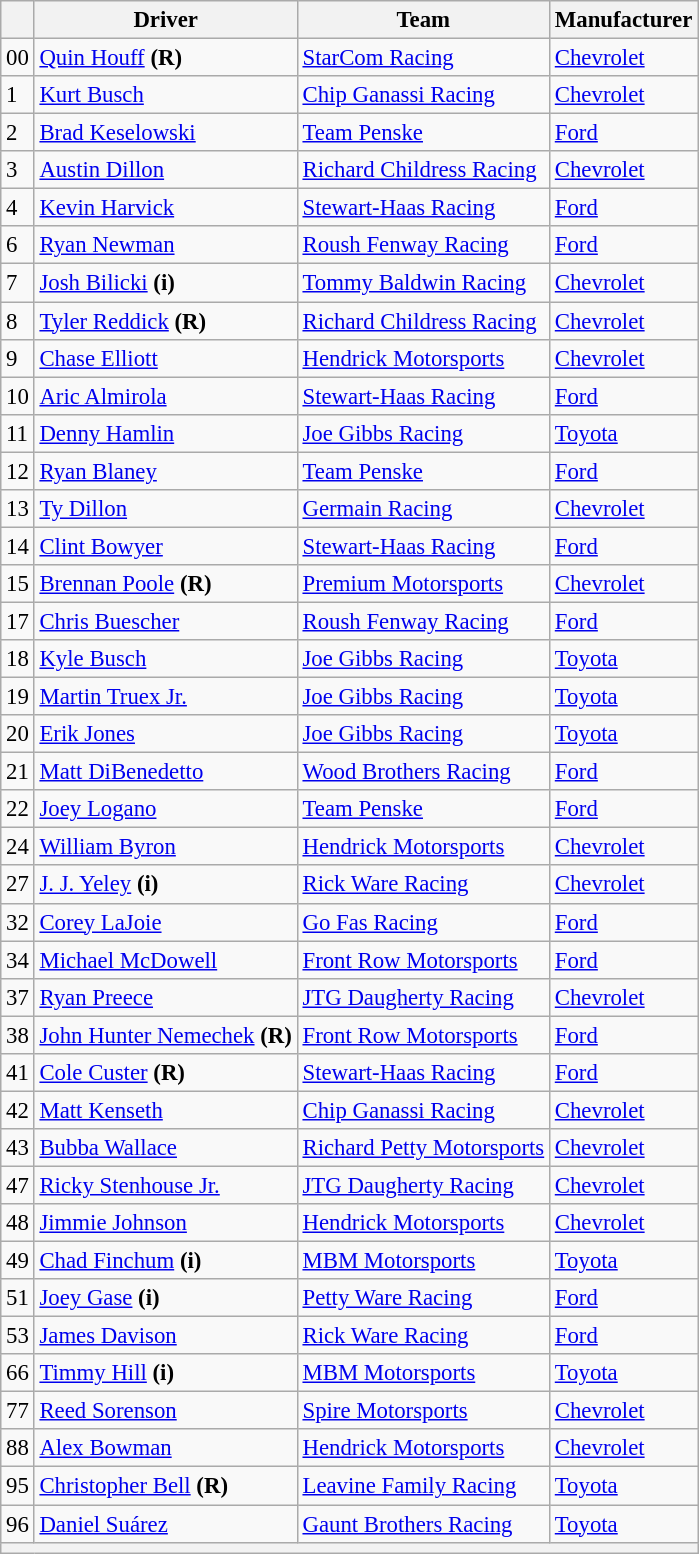<table class="wikitable" style="font-size:95%">
<tr>
<th></th>
<th>Driver</th>
<th>Team</th>
<th>Manufacturer</th>
</tr>
<tr>
<td>00</td>
<td><a href='#'>Quin Houff</a> <strong>(R)</strong></td>
<td><a href='#'>StarCom Racing</a></td>
<td><a href='#'>Chevrolet</a></td>
</tr>
<tr>
<td>1</td>
<td><a href='#'>Kurt Busch</a></td>
<td><a href='#'>Chip Ganassi Racing</a></td>
<td><a href='#'>Chevrolet</a></td>
</tr>
<tr>
<td>2</td>
<td><a href='#'>Brad Keselowski</a></td>
<td><a href='#'>Team Penske</a></td>
<td><a href='#'>Ford</a></td>
</tr>
<tr>
<td>3</td>
<td><a href='#'>Austin Dillon</a></td>
<td><a href='#'>Richard Childress Racing</a></td>
<td><a href='#'>Chevrolet</a></td>
</tr>
<tr>
<td>4</td>
<td><a href='#'>Kevin Harvick</a></td>
<td><a href='#'>Stewart-Haas Racing</a></td>
<td><a href='#'>Ford</a></td>
</tr>
<tr>
<td>6</td>
<td><a href='#'>Ryan Newman</a></td>
<td><a href='#'>Roush Fenway Racing</a></td>
<td><a href='#'>Ford</a></td>
</tr>
<tr>
<td>7</td>
<td><a href='#'>Josh Bilicki</a> <strong>(i)</strong></td>
<td><a href='#'>Tommy Baldwin Racing</a></td>
<td><a href='#'>Chevrolet</a></td>
</tr>
<tr>
<td>8</td>
<td><a href='#'>Tyler Reddick</a> <strong>(R)</strong></td>
<td><a href='#'>Richard Childress Racing</a></td>
<td><a href='#'>Chevrolet</a></td>
</tr>
<tr>
<td>9</td>
<td><a href='#'>Chase Elliott</a></td>
<td><a href='#'>Hendrick Motorsports</a></td>
<td><a href='#'>Chevrolet</a></td>
</tr>
<tr>
<td>10</td>
<td><a href='#'>Aric Almirola</a></td>
<td><a href='#'>Stewart-Haas Racing</a></td>
<td><a href='#'>Ford</a></td>
</tr>
<tr>
<td>11</td>
<td><a href='#'>Denny Hamlin</a></td>
<td><a href='#'>Joe Gibbs Racing</a></td>
<td><a href='#'>Toyota</a></td>
</tr>
<tr>
<td>12</td>
<td><a href='#'>Ryan Blaney</a></td>
<td><a href='#'>Team Penske</a></td>
<td><a href='#'>Ford</a></td>
</tr>
<tr>
<td>13</td>
<td><a href='#'>Ty Dillon</a></td>
<td><a href='#'>Germain Racing</a></td>
<td><a href='#'>Chevrolet</a></td>
</tr>
<tr>
<td>14</td>
<td><a href='#'>Clint Bowyer</a></td>
<td><a href='#'>Stewart-Haas Racing</a></td>
<td><a href='#'>Ford</a></td>
</tr>
<tr>
<td>15</td>
<td><a href='#'>Brennan Poole</a> <strong>(R)</strong></td>
<td><a href='#'>Premium Motorsports</a></td>
<td><a href='#'>Chevrolet</a></td>
</tr>
<tr>
<td>17</td>
<td><a href='#'>Chris Buescher</a></td>
<td><a href='#'>Roush Fenway Racing</a></td>
<td><a href='#'>Ford</a></td>
</tr>
<tr>
<td>18</td>
<td><a href='#'>Kyle Busch</a></td>
<td><a href='#'>Joe Gibbs Racing</a></td>
<td><a href='#'>Toyota</a></td>
</tr>
<tr>
<td>19</td>
<td><a href='#'>Martin Truex Jr.</a></td>
<td><a href='#'>Joe Gibbs Racing</a></td>
<td><a href='#'>Toyota</a></td>
</tr>
<tr>
<td>20</td>
<td><a href='#'>Erik Jones</a></td>
<td><a href='#'>Joe Gibbs Racing</a></td>
<td><a href='#'>Toyota</a></td>
</tr>
<tr>
<td>21</td>
<td><a href='#'>Matt DiBenedetto</a></td>
<td><a href='#'>Wood Brothers Racing</a></td>
<td><a href='#'>Ford</a></td>
</tr>
<tr>
<td>22</td>
<td><a href='#'>Joey Logano</a></td>
<td><a href='#'>Team Penske</a></td>
<td><a href='#'>Ford</a></td>
</tr>
<tr>
<td>24</td>
<td><a href='#'>William Byron</a></td>
<td><a href='#'>Hendrick Motorsports</a></td>
<td><a href='#'>Chevrolet</a></td>
</tr>
<tr>
<td>27</td>
<td><a href='#'>J. J. Yeley</a> <strong>(i)</strong></td>
<td><a href='#'>Rick Ware Racing</a></td>
<td><a href='#'>Chevrolet</a></td>
</tr>
<tr>
<td>32</td>
<td><a href='#'>Corey LaJoie</a></td>
<td><a href='#'>Go Fas Racing</a></td>
<td><a href='#'>Ford</a></td>
</tr>
<tr>
<td>34</td>
<td><a href='#'>Michael McDowell</a></td>
<td><a href='#'>Front Row Motorsports</a></td>
<td><a href='#'>Ford</a></td>
</tr>
<tr>
<td>37</td>
<td><a href='#'>Ryan Preece</a></td>
<td><a href='#'>JTG Daugherty Racing</a></td>
<td><a href='#'>Chevrolet</a></td>
</tr>
<tr>
<td>38</td>
<td><a href='#'>John Hunter Nemechek</a> <strong>(R)</strong></td>
<td><a href='#'>Front Row Motorsports</a></td>
<td><a href='#'>Ford</a></td>
</tr>
<tr>
<td>41</td>
<td><a href='#'>Cole Custer</a> <strong>(R)</strong></td>
<td><a href='#'>Stewart-Haas Racing</a></td>
<td><a href='#'>Ford</a></td>
</tr>
<tr>
<td>42</td>
<td><a href='#'>Matt Kenseth</a></td>
<td><a href='#'>Chip Ganassi Racing</a></td>
<td><a href='#'>Chevrolet</a></td>
</tr>
<tr>
<td>43</td>
<td><a href='#'>Bubba Wallace</a></td>
<td><a href='#'>Richard Petty Motorsports</a></td>
<td><a href='#'>Chevrolet</a></td>
</tr>
<tr>
<td>47</td>
<td><a href='#'>Ricky Stenhouse Jr.</a></td>
<td><a href='#'>JTG Daugherty Racing</a></td>
<td><a href='#'>Chevrolet</a></td>
</tr>
<tr>
<td>48</td>
<td><a href='#'>Jimmie Johnson</a></td>
<td><a href='#'>Hendrick Motorsports</a></td>
<td><a href='#'>Chevrolet</a></td>
</tr>
<tr>
<td>49</td>
<td><a href='#'>Chad Finchum</a> <strong>(i)</strong></td>
<td><a href='#'>MBM Motorsports</a></td>
<td><a href='#'>Toyota</a></td>
</tr>
<tr>
<td>51</td>
<td><a href='#'>Joey Gase</a> <strong>(i)</strong></td>
<td><a href='#'>Petty Ware Racing</a></td>
<td><a href='#'>Ford</a></td>
</tr>
<tr>
<td>53</td>
<td><a href='#'>James Davison</a></td>
<td><a href='#'>Rick Ware Racing</a></td>
<td><a href='#'>Ford</a></td>
</tr>
<tr>
<td>66</td>
<td><a href='#'>Timmy Hill</a> <strong>(i)</strong></td>
<td><a href='#'>MBM Motorsports</a></td>
<td><a href='#'>Toyota</a></td>
</tr>
<tr>
<td>77</td>
<td><a href='#'>Reed Sorenson</a></td>
<td><a href='#'>Spire Motorsports</a></td>
<td><a href='#'>Chevrolet</a></td>
</tr>
<tr>
<td>88</td>
<td><a href='#'>Alex Bowman</a></td>
<td><a href='#'>Hendrick Motorsports</a></td>
<td><a href='#'>Chevrolet</a></td>
</tr>
<tr>
<td>95</td>
<td><a href='#'>Christopher Bell</a> <strong>(R)</strong></td>
<td><a href='#'>Leavine Family Racing</a></td>
<td><a href='#'>Toyota</a></td>
</tr>
<tr>
<td>96</td>
<td><a href='#'>Daniel Suárez</a></td>
<td><a href='#'>Gaunt Brothers Racing</a></td>
<td><a href='#'>Toyota</a></td>
</tr>
<tr>
<th colspan="4"></th>
</tr>
</table>
